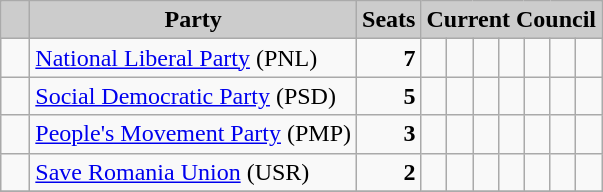<table class="wikitable">
<tr>
<th style="background:#ccc">   </th>
<th style="background:#ccc">Party</th>
<th style="background:#ccc">Seats</th>
<th style="background:#ccc" colspan="7">Current Council</th>
</tr>
<tr>
<td>  </td>
<td><a href='#'>National Liberal Party</a> (PNL)</td>
<td style="text-align: right"><strong>7</strong></td>
<td>  </td>
<td>  </td>
<td>  </td>
<td>  </td>
<td>  </td>
<td>  </td>
<td>  </td>
</tr>
<tr>
<td>  </td>
<td><a href='#'>Social Democratic Party</a> (PSD)</td>
<td style="text-align: right"><strong>5</strong></td>
<td>  </td>
<td>  </td>
<td>  </td>
<td>  </td>
<td>  </td>
<td> </td>
<td> </td>
</tr>
<tr>
<td>  </td>
<td><a href='#'>People's Movement Party</a> (PMP)</td>
<td style="text-align: right"><strong>3</strong></td>
<td>  </td>
<td>  </td>
<td>  </td>
<td> </td>
<td> </td>
<td> </td>
<td> </td>
</tr>
<tr>
<td>  </td>
<td><a href='#'>Save Romania Union</a> (USR)</td>
<td style="text-align: right"><strong>2</strong></td>
<td>  </td>
<td>  </td>
<td> </td>
<td> </td>
<td> </td>
<td> </td>
<td> </td>
</tr>
<tr>
</tr>
</table>
